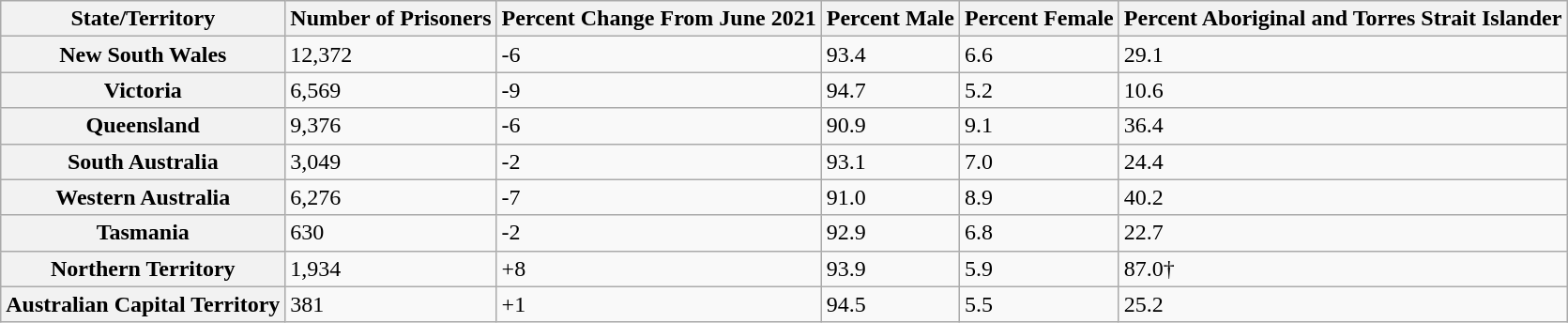<table class="wikitable">
<tr>
<th>State/Territory</th>
<th>Number of Prisoners</th>
<th>Percent Change From June 2021</th>
<th>Percent Male</th>
<th>Percent Female</th>
<th>Percent <strong>Aboriginal and Torres Strait Islander</strong></th>
</tr>
<tr>
<th>New South Wales</th>
<td>12,372</td>
<td>-6</td>
<td>93.4</td>
<td>6.6</td>
<td>29.1</td>
</tr>
<tr>
<th>Victoria</th>
<td>6,569</td>
<td>-9</td>
<td>94.7</td>
<td>5.2</td>
<td>10.6</td>
</tr>
<tr>
<th>Queensland</th>
<td>9,376</td>
<td>-6</td>
<td>90.9</td>
<td>9.1</td>
<td>36.4</td>
</tr>
<tr>
<th>South Australia</th>
<td>3,049</td>
<td>-2</td>
<td>93.1</td>
<td>7.0</td>
<td>24.4</td>
</tr>
<tr>
<th>Western Australia</th>
<td>6,276</td>
<td>-7</td>
<td>91.0</td>
<td>8.9</td>
<td>40.2</td>
</tr>
<tr>
<th>Tasmania</th>
<td>630</td>
<td>-2</td>
<td>92.9</td>
<td>6.8</td>
<td>22.7</td>
</tr>
<tr>
<th>Northern Territory</th>
<td>1,934</td>
<td>+8</td>
<td>93.9</td>
<td>5.9</td>
<td>87.0†</td>
</tr>
<tr>
<th>Australian Capital Territory</th>
<td>381</td>
<td>+1</td>
<td>94.5</td>
<td>5.5</td>
<td>25.2</td>
</tr>
</table>
